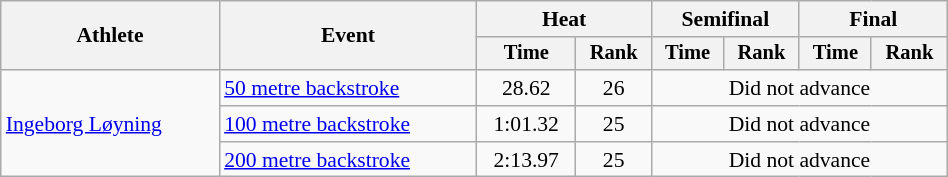<table class="wikitable" style="text-align:center; font-size:90%; width:50%;">
<tr>
<th rowspan="2">Athlete</th>
<th rowspan="2">Event</th>
<th colspan="2">Heat</th>
<th colspan="2">Semifinal</th>
<th colspan="2">Final</th>
</tr>
<tr style="font-size:95%">
<th>Time</th>
<th>Rank</th>
<th>Time</th>
<th>Rank</th>
<th>Time</th>
<th>Rank</th>
</tr>
<tr>
<td align=left rowspan=3><a href='#'>Ingeborg Løyning</a></td>
<td align=left><a href='#'>50 metre backstroke</a></td>
<td>28.62</td>
<td>26</td>
<td colspan=4>Did not advance</td>
</tr>
<tr>
<td align=left><a href='#'>100 metre backstroke</a></td>
<td>1:01.32</td>
<td>25</td>
<td colspan=4>Did not advance</td>
</tr>
<tr>
<td align=left><a href='#'>200 metre backstroke</a></td>
<td>2:13.97</td>
<td>25</td>
<td colspan=4>Did not advance</td>
</tr>
</table>
